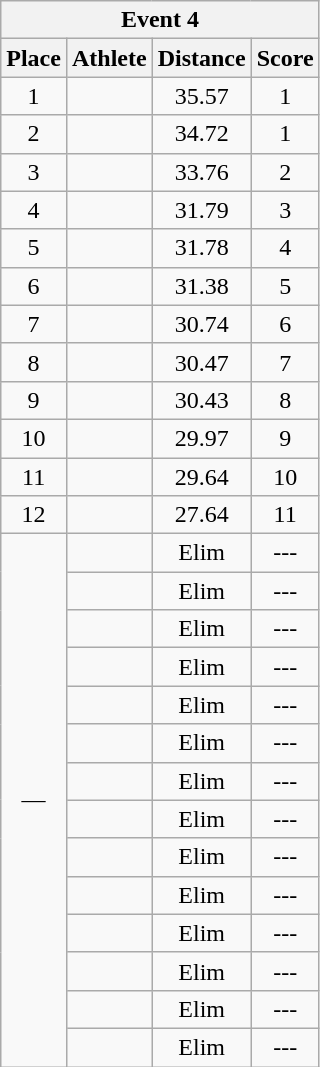<table class=wikitable style="text-align:center">
<tr>
<th colspan=4><strong>Event 4</strong></th>
</tr>
<tr>
<th>Place</th>
<th>Athlete</th>
<th>Distance</th>
<th>Score</th>
</tr>
<tr>
<td>1</td>
<td align=left></td>
<td>35.57</td>
<td>1</td>
</tr>
<tr>
<td>2</td>
<td align=left></td>
<td>34.72</td>
<td>1</td>
</tr>
<tr>
<td>3</td>
<td align=left></td>
<td>33.76</td>
<td>2</td>
</tr>
<tr>
<td>4</td>
<td align=left></td>
<td>31.79</td>
<td>3</td>
</tr>
<tr>
<td>5</td>
<td align=left></td>
<td>31.78</td>
<td>4</td>
</tr>
<tr>
<td>6</td>
<td align=left></td>
<td>31.38</td>
<td>5</td>
</tr>
<tr>
<td>7</td>
<td align=left></td>
<td>30.74</td>
<td>6</td>
</tr>
<tr>
<td>8</td>
<td align=left></td>
<td>30.47</td>
<td>7</td>
</tr>
<tr>
<td>9</td>
<td align=left></td>
<td>30.43</td>
<td>8</td>
</tr>
<tr>
<td>10</td>
<td align=left></td>
<td>29.97</td>
<td>9</td>
</tr>
<tr>
<td>11</td>
<td align=left></td>
<td>29.64</td>
<td>10</td>
</tr>
<tr>
<td>12</td>
<td align=left></td>
<td>27.64</td>
<td>11</td>
</tr>
<tr>
<td rowspan=14>—</td>
<td align=left></td>
<td>Elim</td>
<td>---</td>
</tr>
<tr>
<td align=left></td>
<td>Elim</td>
<td>---</td>
</tr>
<tr>
<td align=left></td>
<td>Elim</td>
<td>---</td>
</tr>
<tr>
<td align=left></td>
<td>Elim</td>
<td>---</td>
</tr>
<tr>
<td align=left></td>
<td>Elim</td>
<td>---</td>
</tr>
<tr>
<td align=left></td>
<td>Elim</td>
<td>---</td>
</tr>
<tr>
<td align=left></td>
<td>Elim</td>
<td>---</td>
</tr>
<tr>
<td align=left></td>
<td>Elim</td>
<td>---</td>
</tr>
<tr>
<td align=left></td>
<td>Elim</td>
<td>---</td>
</tr>
<tr>
<td align=left></td>
<td>Elim</td>
<td>---</td>
</tr>
<tr>
<td align=left></td>
<td>Elim</td>
<td>---</td>
</tr>
<tr>
<td align=left></td>
<td>Elim</td>
<td>---</td>
</tr>
<tr>
<td align=left></td>
<td>Elim</td>
<td>---</td>
</tr>
<tr>
<td align=left></td>
<td>Elim</td>
<td>---</td>
</tr>
</table>
